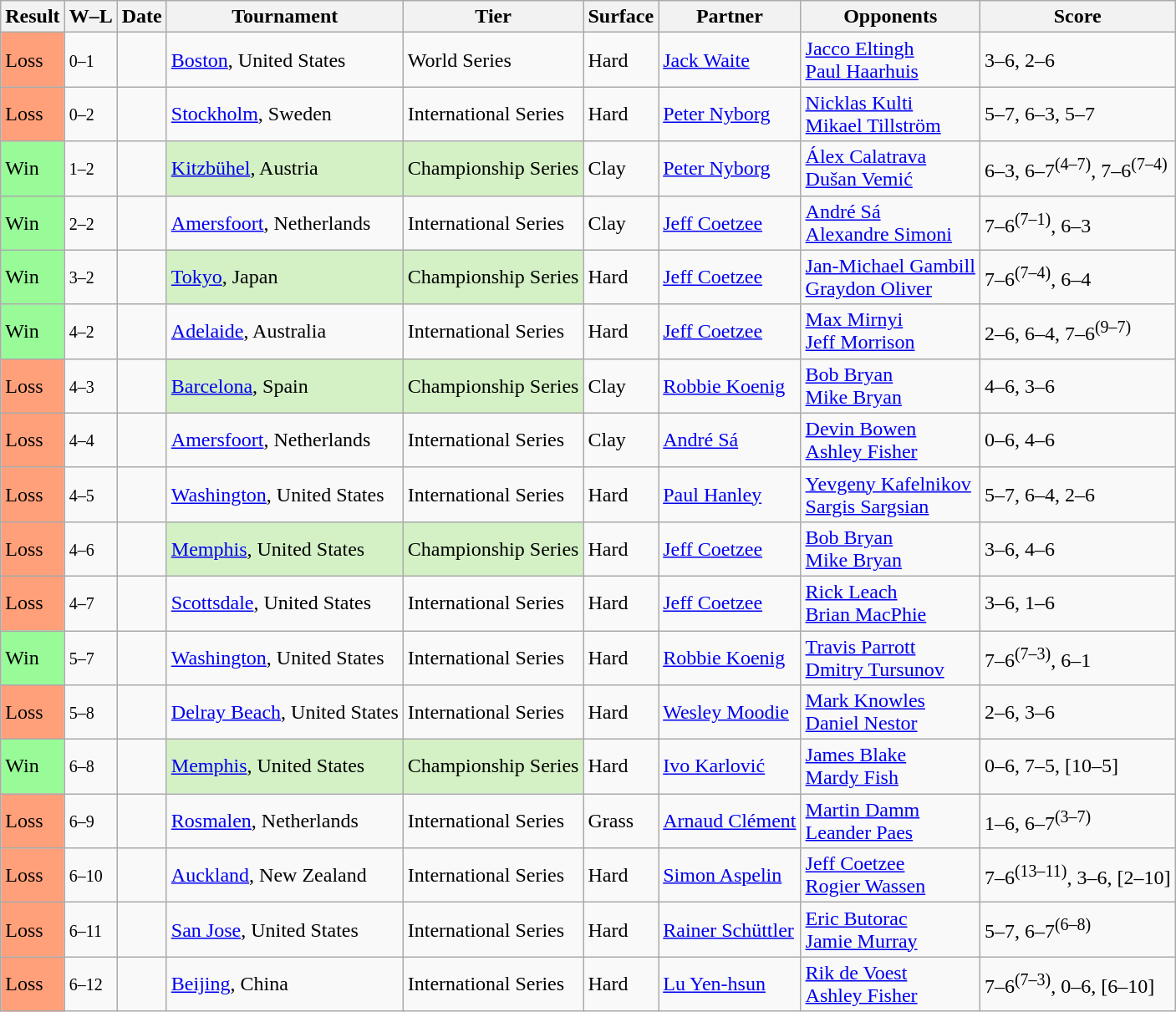<table class="sortable wikitable">
<tr>
<th>Result</th>
<th class="unsortable">W–L</th>
<th>Date</th>
<th>Tournament</th>
<th>Tier</th>
<th>Surface</th>
<th>Partner</th>
<th>Opponents</th>
<th class="unsortable">Score</th>
</tr>
<tr>
<td style=background:#ffa07a>Loss</td>
<td><small>0–1</small></td>
<td><a href='#'></a></td>
<td><a href='#'>Boston</a>, United States</td>
<td>World Series</td>
<td>Hard</td>
<td> <a href='#'>Jack Waite</a></td>
<td> <a href='#'>Jacco Eltingh</a> <br>  <a href='#'>Paul Haarhuis</a></td>
<td>3–6, 2–6</td>
</tr>
<tr>
<td style=background:#ffa07a>Loss</td>
<td><small>0–2</small></td>
<td><a href='#'></a></td>
<td><a href='#'>Stockholm</a>, Sweden</td>
<td>International Series</td>
<td>Hard</td>
<td> <a href='#'>Peter Nyborg</a></td>
<td> <a href='#'>Nicklas Kulti</a> <br>  <a href='#'>Mikael Tillström</a></td>
<td>5–7, 6–3, 5–7</td>
</tr>
<tr>
<td style="background:#98fb98;">Win</td>
<td><small>1–2</small></td>
<td><a href='#'></a></td>
<td style="background:#d4f1c5;"><a href='#'>Kitzbühel</a>, Austria</td>
<td style="background:#d4f1c5;">Championship Series</td>
<td>Clay</td>
<td> <a href='#'>Peter Nyborg</a></td>
<td> <a href='#'>Álex Calatrava</a> <br>  <a href='#'>Dušan Vemić</a></td>
<td>6–3, 6–7<sup>(4–7)</sup>, 7–6<sup>(7–4)</sup></td>
</tr>
<tr>
<td style="background:#98fb98;">Win</td>
<td><small>2–2</small></td>
<td><a href='#'></a></td>
<td><a href='#'>Amersfoort</a>, Netherlands</td>
<td>International Series</td>
<td>Clay</td>
<td> <a href='#'>Jeff Coetzee</a></td>
<td> <a href='#'>André Sá</a> <br>  <a href='#'>Alexandre Simoni</a></td>
<td>7–6<sup>(7–1)</sup>, 6–3</td>
</tr>
<tr>
<td style="background:#98fb98;">Win</td>
<td><small>3–2</small></td>
<td><a href='#'></a></td>
<td style="background:#d4f1c5;"><a href='#'>Tokyo</a>, Japan</td>
<td style="background:#d4f1c5;">Championship Series</td>
<td>Hard</td>
<td> <a href='#'>Jeff Coetzee</a></td>
<td> <a href='#'>Jan-Michael Gambill</a> <br>  <a href='#'>Graydon Oliver</a></td>
<td>7–6<sup>(7–4)</sup>, 6–4</td>
</tr>
<tr>
<td style="background:#98fb98;">Win</td>
<td><small>4–2</small></td>
<td><a href='#'></a></td>
<td><a href='#'>Adelaide</a>, Australia</td>
<td>International Series</td>
<td>Hard</td>
<td> <a href='#'>Jeff Coetzee</a></td>
<td> <a href='#'>Max Mirnyi</a> <br>  <a href='#'>Jeff Morrison</a></td>
<td>2–6, 6–4, 7–6<sup>(9–7)</sup></td>
</tr>
<tr>
<td style=background:#ffa07a>Loss</td>
<td><small>4–3</small></td>
<td><a href='#'></a></td>
<td style="background:#d4f1c5;"><a href='#'>Barcelona</a>, Spain</td>
<td style="background:#d4f1c5;">Championship Series</td>
<td>Clay</td>
<td> <a href='#'>Robbie Koenig</a></td>
<td> <a href='#'>Bob Bryan</a> <br>  <a href='#'>Mike Bryan</a></td>
<td>4–6, 3–6</td>
</tr>
<tr>
<td style=background:#ffa07a>Loss</td>
<td><small>4–4</small></td>
<td><a href='#'></a></td>
<td><a href='#'>Amersfoort</a>, Netherlands</td>
<td>International Series</td>
<td>Clay</td>
<td> <a href='#'>André Sá</a></td>
<td> <a href='#'>Devin Bowen</a> <br>  <a href='#'>Ashley Fisher</a></td>
<td>0–6, 4–6</td>
</tr>
<tr>
<td style=background:#ffa07a>Loss</td>
<td><small>4–5</small></td>
<td><a href='#'></a></td>
<td><a href='#'>Washington</a>, United States</td>
<td>International Series</td>
<td>Hard</td>
<td> <a href='#'>Paul Hanley</a></td>
<td> <a href='#'>Yevgeny Kafelnikov</a> <br>  <a href='#'>Sargis Sargsian</a></td>
<td>5–7, 6–4, 2–6</td>
</tr>
<tr>
<td style=background:#ffa07a>Loss</td>
<td><small>4–6</small></td>
<td><a href='#'></a></td>
<td style="background:#d4f1c5;"><a href='#'>Memphis</a>, United States</td>
<td style="background:#d4f1c5;">Championship Series</td>
<td>Hard</td>
<td> <a href='#'>Jeff Coetzee</a></td>
<td> <a href='#'>Bob Bryan</a> <br>  <a href='#'>Mike Bryan</a></td>
<td>3–6, 4–6</td>
</tr>
<tr>
<td style=background:#ffa07a>Loss</td>
<td><small>4–7</small></td>
<td><a href='#'></a></td>
<td><a href='#'>Scottsdale</a>, United States</td>
<td>International Series</td>
<td>Hard</td>
<td> <a href='#'>Jeff Coetzee</a></td>
<td> <a href='#'>Rick Leach</a> <br>  <a href='#'>Brian MacPhie</a></td>
<td>3–6, 1–6</td>
</tr>
<tr>
<td style="background:#98fb98;">Win</td>
<td><small>5–7</small></td>
<td><a href='#'></a></td>
<td><a href='#'>Washington</a>, United States</td>
<td>International Series</td>
<td>Hard</td>
<td> <a href='#'>Robbie Koenig</a></td>
<td> <a href='#'>Travis Parrott</a> <br>  <a href='#'>Dmitry Tursunov</a></td>
<td>7–6<sup>(7–3)</sup>, 6–1</td>
</tr>
<tr>
<td style=background:#ffa07a>Loss</td>
<td><small>5–8</small></td>
<td><a href='#'></a></td>
<td><a href='#'>Delray Beach</a>, United States</td>
<td>International Series</td>
<td>Hard</td>
<td> <a href='#'>Wesley Moodie</a></td>
<td> <a href='#'>Mark Knowles</a> <br>  <a href='#'>Daniel Nestor</a></td>
<td>2–6, 3–6</td>
</tr>
<tr>
<td style="background:#98fb98;">Win</td>
<td><small>6–8</small></td>
<td><a href='#'></a></td>
<td style="background:#d4f1c5;"><a href='#'>Memphis</a>, United States</td>
<td style="background:#d4f1c5;">Championship Series</td>
<td>Hard</td>
<td> <a href='#'>Ivo Karlović</a></td>
<td> <a href='#'>James Blake</a> <br>  <a href='#'>Mardy Fish</a></td>
<td>0–6, 7–5, [10–5]</td>
</tr>
<tr>
<td style=background:#ffa07a>Loss</td>
<td><small>6–9</small></td>
<td><a href='#'></a></td>
<td><a href='#'>Rosmalen</a>, Netherlands</td>
<td>International Series</td>
<td>Grass</td>
<td> <a href='#'>Arnaud Clément</a></td>
<td> <a href='#'>Martin Damm</a> <br>  <a href='#'>Leander Paes</a></td>
<td>1–6, 6–7<sup>(3–7)</sup></td>
</tr>
<tr>
<td style=background:#ffa07a>Loss</td>
<td><small>6–10</small></td>
<td><a href='#'></a></td>
<td><a href='#'>Auckland</a>, New Zealand</td>
<td>International Series</td>
<td>Hard</td>
<td> <a href='#'>Simon Aspelin</a></td>
<td> <a href='#'>Jeff Coetzee</a> <br>  <a href='#'>Rogier Wassen</a></td>
<td>7–6<sup>(13–11)</sup>, 3–6, [2–10]</td>
</tr>
<tr>
<td style=background:#ffa07a>Loss</td>
<td><small>6–11</small></td>
<td><a href='#'></a></td>
<td><a href='#'>San Jose</a>, United States</td>
<td>International Series</td>
<td>Hard</td>
<td> <a href='#'>Rainer Schüttler</a></td>
<td> <a href='#'>Eric Butorac</a> <br>  <a href='#'>Jamie Murray</a></td>
<td>5–7, 6–7<sup>(6–8)</sup></td>
</tr>
<tr>
<td style=background:#ffa07a>Loss</td>
<td><small>6–12</small></td>
<td><a href='#'></a></td>
<td><a href='#'>Beijing</a>, China</td>
<td>International Series</td>
<td>Hard</td>
<td> <a href='#'>Lu Yen-hsun</a></td>
<td> <a href='#'>Rik de Voest</a> <br>  <a href='#'>Ashley Fisher</a></td>
<td>7–6<sup>(7–3)</sup>, 0–6, [6–10]</td>
</tr>
</table>
